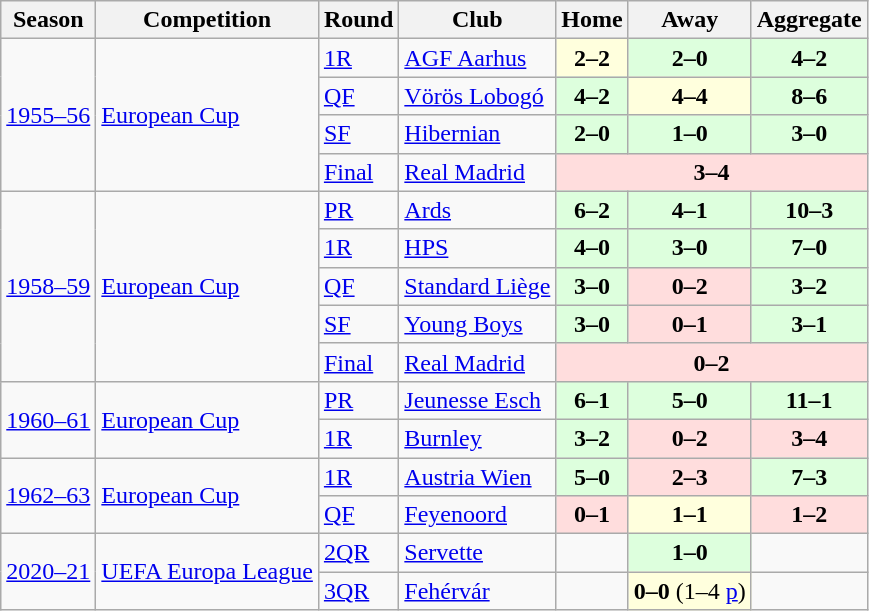<table class="wikitable">
<tr>
<th>Season</th>
<th>Competition</th>
<th>Round</th>
<th>Club</th>
<th>Home</th>
<th>Away</th>
<th>Aggregate</th>
</tr>
<tr>
<td rowspan="4"><a href='#'>1955–56</a></td>
<td rowspan="4"><a href='#'>European Cup</a></td>
<td><a href='#'>1R</a></td>
<td> <a href='#'>AGF Aarhus</a></td>
<td bgcolor="#ffffdd" align=center><strong>2–2</strong></td>
<td bgcolor="#ddffdd" align=center><strong>2–0</strong></td>
<td bgcolor="#ddffdd" align=center><strong>4–2</strong></td>
</tr>
<tr>
<td><a href='#'>QF</a></td>
<td> <a href='#'>Vörös Lobogó</a></td>
<td bgcolor="#ddffdd" align=center><strong>4–2</strong></td>
<td bgcolor="#ffffdd" align=center><strong>4–4</strong></td>
<td bgcolor="#ddffdd" align=center><strong>8–6</strong></td>
</tr>
<tr>
<td><a href='#'>SF</a></td>
<td> <a href='#'>Hibernian</a></td>
<td bgcolor="#ddffdd" align=center><strong>2–0</strong></td>
<td bgcolor="#ddffdd" align=center><strong>1–0</strong></td>
<td bgcolor="#ddffdd" align=center><strong>3–0</strong></td>
</tr>
<tr>
<td><a href='#'>Final</a></td>
<td> <a href='#'>Real Madrid</a></td>
<td colspan="3" bgcolor="#ffdddd" align=center><strong>3–4</strong></td>
</tr>
<tr>
<td rowspan="5"><a href='#'>1958–59</a></td>
<td rowspan="5"><a href='#'>European Cup</a></td>
<td><a href='#'>PR</a></td>
<td> <a href='#'>Ards</a></td>
<td bgcolor="#ddffdd" align=center><strong>6–2</strong></td>
<td bgcolor="#ddffdd" align=center><strong>4–1</strong></td>
<td bgcolor="#ddffdd" align=center><strong>10–3</strong></td>
</tr>
<tr>
<td><a href='#'>1R</a></td>
<td> <a href='#'>HPS</a></td>
<td bgcolor="#ddffdd" align=center><strong>4–0</strong></td>
<td bgcolor="#ddffdd" align=center><strong>3–0</strong></td>
<td bgcolor="#ddffdd" align=center><strong>7–0</strong></td>
</tr>
<tr>
<td><a href='#'>QF</a></td>
<td> <a href='#'>Standard Liège</a></td>
<td bgcolor="#ddffdd" align=center><strong>3–0</strong></td>
<td bgcolor="#ffdddd" align=center><strong>0–2</strong></td>
<td bgcolor="#ddffdd" align=center><strong>3–2</strong></td>
</tr>
<tr>
<td><a href='#'>SF</a></td>
<td> <a href='#'>Young Boys</a></td>
<td bgcolor="#ddffdd" align=center><strong>3–0</strong></td>
<td bgcolor="#ffdddd" align=center><strong>0–1</strong></td>
<td bgcolor="#ddffdd" align=center><strong>3–1</strong></td>
</tr>
<tr>
<td><a href='#'>Final</a></td>
<td> <a href='#'>Real Madrid</a></td>
<td colspan="3" bgcolor="#ffdddd" align=center><strong>0–2</strong></td>
</tr>
<tr>
<td rowspan="2"><a href='#'>1960–61</a></td>
<td rowspan="2"><a href='#'>European Cup</a></td>
<td><a href='#'>PR</a></td>
<td> <a href='#'>Jeunesse Esch</a></td>
<td bgcolor="#ddffdd" align=center><strong>6–1</strong></td>
<td bgcolor="#ddffdd" align=center><strong>5–0</strong></td>
<td bgcolor="#ddffdd" align=center><strong>11–1</strong></td>
</tr>
<tr>
<td><a href='#'>1R</a></td>
<td> <a href='#'>Burnley</a></td>
<td bgcolor="#ddffdd" align=center><strong>3–2</strong></td>
<td bgcolor="#ffdddd" align=center><strong>0–2</strong></td>
<td bgcolor="#ffdddd" align=center><strong>3–4</strong></td>
</tr>
<tr>
<td rowspan="2"><a href='#'>1962–63</a></td>
<td rowspan="2"><a href='#'>European Cup</a></td>
<td><a href='#'>1R</a></td>
<td> <a href='#'>Austria Wien</a></td>
<td bgcolor="#ddffdd" align=center><strong>5–0</strong></td>
<td bgcolor="#ffdddd" align=center><strong>2–3</strong></td>
<td bgcolor="#ddffdd" align=center><strong>7–3</strong></td>
</tr>
<tr>
<td><a href='#'>QF</a></td>
<td> <a href='#'>Feyenoord</a></td>
<td bgcolor="#ffdddd" align=center><strong>0–1</strong></td>
<td bgcolor="#ffffdd" align=center><strong>1–1</strong></td>
<td bgcolor="#ffdddd" align=center><strong>1–2</strong></td>
</tr>
<tr>
<td rowspan="2"><a href='#'>2020–21</a></td>
<td rowspan="2"><a href='#'>UEFA Europa League</a></td>
<td><a href='#'>2QR</a></td>
<td> <a href='#'>Servette</a></td>
<td></td>
<td bgcolor="#ddffdd" align=center><strong>1–0</strong></td>
<td></td>
</tr>
<tr>
<td><a href='#'>3QR</a></td>
<td> <a href='#'>Fehérvár</a></td>
<td></td>
<td bgcolor="#ffffdd" align=center><strong>0–0</strong>  (1–4 <a href='#'>p</a>)</td>
<td></td>
</tr>
</table>
